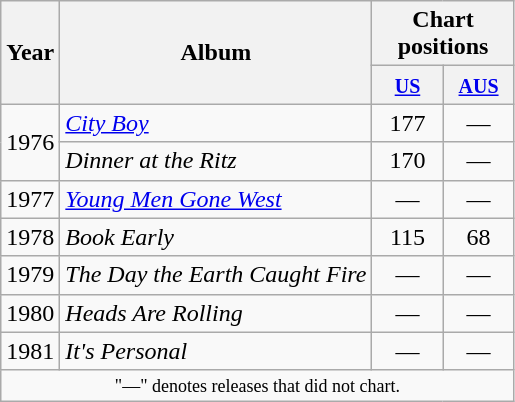<table class="wikitable" style="text-align:center;">
<tr>
<th rowspan="2">Year</th>
<th rowspan="2">Album</th>
<th colspan="2">Chart positions</th>
</tr>
<tr>
<th width="40"><small><a href='#'>US</a></small><br></th>
<th width="40"><small><a href='#'>AUS</a></small><br></th>
</tr>
<tr>
<td rowspan="2">1976</td>
<td align="left"><em><a href='#'>City Boy</a></em></td>
<td>177</td>
<td>—</td>
</tr>
<tr>
<td align="left"><em>Dinner at the Ritz</em></td>
<td>170</td>
<td>—</td>
</tr>
<tr>
<td>1977</td>
<td align="left"><em><a href='#'>Young Men Gone West</a></em></td>
<td>—</td>
<td>—</td>
</tr>
<tr>
<td>1978</td>
<td align="left"><em>Book Early</em></td>
<td>115</td>
<td>68</td>
</tr>
<tr>
<td>1979</td>
<td align="left"><em>The Day the Earth Caught Fire</em></td>
<td>—</td>
<td>—</td>
</tr>
<tr>
<td>1980</td>
<td align="left"><em>Heads Are Rolling</em></td>
<td>—</td>
<td>—</td>
</tr>
<tr>
<td>1981</td>
<td align="left"><em>It's Personal</em></td>
<td>—</td>
<td>—</td>
</tr>
<tr>
<td colspan="6" style="text-align:center; font-size:9pt;">"—" denotes releases that did not chart.</td>
</tr>
</table>
